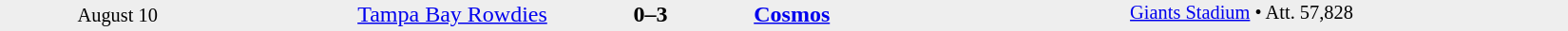<table style="width:87%; background:#eee;" cellspacing="0">
<tr>
<td rowspan="3" style="text-align:center; font-size:85%; width:15%;">August 10</td>
<td style="width:20%; text-align:right;"><a href='#'>Tampa Bay Rowdies</a></td>
<td style="text-align:center; width:13%;"><strong>0–3</strong></td>
<td width=24%><strong><a href='#'>Cosmos</a></strong></td>
<td rowspan="3" style="font-size:85%; vertical-align:top;"><a href='#'>Giants Stadium</a> • Att. 57,828</td>
</tr>
<tr style=font-size:85%>
<td align=right valign=top></td>
<td valign=top></td>
<td align=left valign=top></td>
</tr>
</table>
